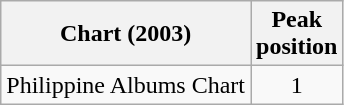<table class="wikitable">
<tr>
<th>Chart (2003)</th>
<th>Peak<br>position</th>
</tr>
<tr>
<td>Philippine Albums Chart</td>
<td align="center">1</td>
</tr>
</table>
